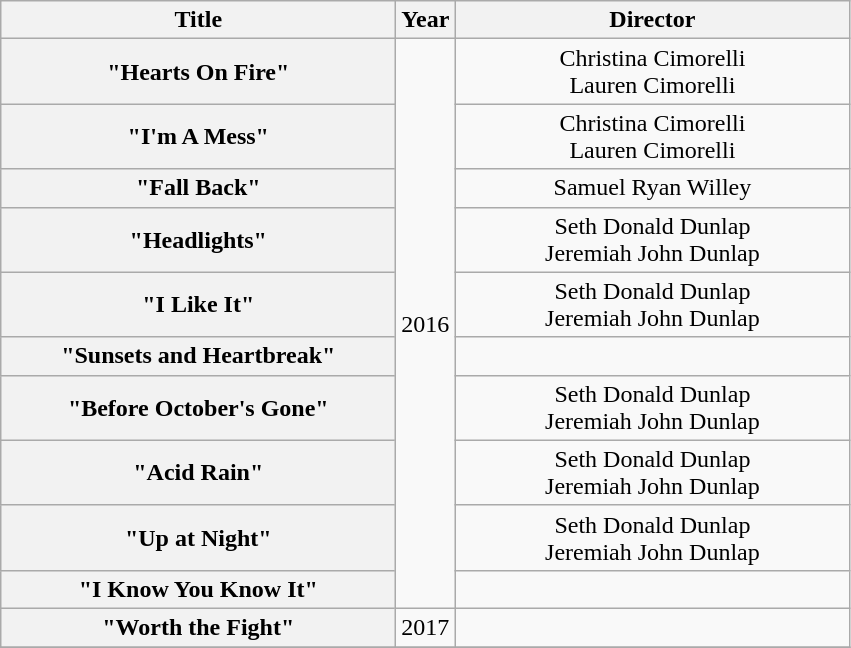<table class="wikitable plainrowheaders" style="text-align:center;">
<tr>
<th scope="col" style="width:16em;">Title</th>
<th scope="col">Year</th>
<th scope="col" style="width:16em;">Director</th>
</tr>
<tr>
<th scope="row">"Hearts On Fire"</th>
<td rowspan="10">2016</td>
<td>Christina Cimorelli<br>Lauren Cimorelli</td>
</tr>
<tr>
<th scope="row">"I'm A Mess"</th>
<td>Christina Cimorelli<br>Lauren Cimorelli</td>
</tr>
<tr>
<th scope="row">"Fall Back"</th>
<td>Samuel Ryan Willey</td>
</tr>
<tr>
<th scope="row">"Headlights"</th>
<td>Seth Donald Dunlap<br>Jeremiah John Dunlap</td>
</tr>
<tr>
<th scope="row">"I Like It"</th>
<td>Seth Donald Dunlap<br>Jeremiah John Dunlap</td>
</tr>
<tr>
<th scope="row">"Sunsets and Heartbreak"</th>
<td></td>
</tr>
<tr>
<th scope="row">"Before October's Gone"</th>
<td>Seth Donald Dunlap<br>Jeremiah John Dunlap</td>
</tr>
<tr>
<th scope="row">"Acid Rain"</th>
<td>Seth Donald Dunlap<br>Jeremiah John Dunlap</td>
</tr>
<tr>
<th scope="row">"Up at Night"</th>
<td>Seth Donald Dunlap<br>Jeremiah John Dunlap</td>
</tr>
<tr>
<th scope="row">"I Know You Know It"</th>
<td></td>
</tr>
<tr>
<th scope="row">"Worth the Fight"</th>
<td rowspan="1">2017</td>
<td></td>
</tr>
<tr>
</tr>
</table>
